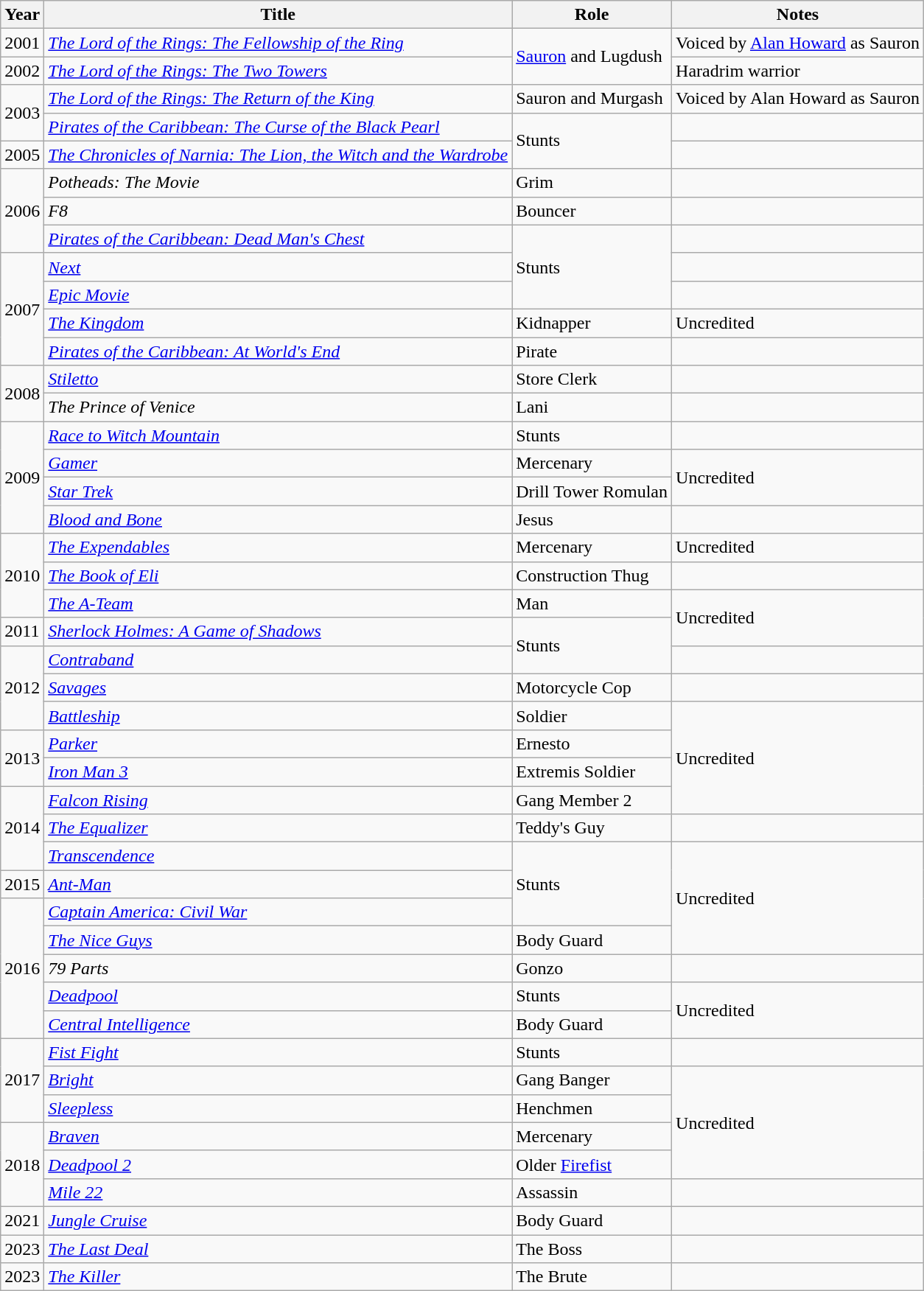<table class="wikitable">
<tr>
<th>Year</th>
<th>Title</th>
<th>Role</th>
<th>Notes</th>
</tr>
<tr>
<td>2001</td>
<td><em><a href='#'>The Lord of the Rings: The Fellowship of the Ring</a></em></td>
<td rowspan=2><a href='#'>Sauron</a> and Lugdush</td>
<td>Voiced by <a href='#'>Alan Howard</a> as Sauron</td>
</tr>
<tr>
<td>2002</td>
<td><em><a href='#'>The Lord of the Rings: The Two Towers</a></em></td>
<td>Haradrim warrior</td>
</tr>
<tr>
<td rowspan="2">2003</td>
<td><em><a href='#'>The Lord of the Rings: The Return of the King</a></em></td>
<td>Sauron and Murgash</td>
<td>Voiced by Alan Howard as Sauron</td>
</tr>
<tr>
<td><em><a href='#'>Pirates of the Caribbean: The Curse of the Black Pearl</a></em></td>
<td rowspan=2>Stunts</td>
<td></td>
</tr>
<tr>
<td>2005</td>
<td><em><a href='#'>The Chronicles of Narnia: The Lion, the Witch and the Wardrobe</a></em></td>
<td></td>
</tr>
<tr>
<td rowspan="3">2006</td>
<td><em>Potheads: The Movie</em></td>
<td>Grim</td>
<td></td>
</tr>
<tr>
<td><em>F8</em></td>
<td>Bouncer</td>
<td></td>
</tr>
<tr>
<td><em><a href='#'>Pirates of the Caribbean: Dead Man's Chest</a></em></td>
<td rowspan=3>Stunts</td>
<td></td>
</tr>
<tr>
<td rowspan="4">2007</td>
<td><em><a href='#'>Next</a></em></td>
<td></td>
</tr>
<tr>
<td><em><a href='#'>Epic Movie</a></em></td>
<td></td>
</tr>
<tr>
<td><em><a href='#'>The Kingdom</a></em></td>
<td>Kidnapper</td>
<td>Uncredited</td>
</tr>
<tr>
<td><em><a href='#'>Pirates of the Caribbean: At World's End</a></em></td>
<td>Pirate</td>
<td></td>
</tr>
<tr>
<td rowspan="2">2008</td>
<td><em><a href='#'>Stiletto</a></em></td>
<td>Store Clerk</td>
<td></td>
</tr>
<tr>
<td><em>The Prince of Venice</em></td>
<td>Lani</td>
<td></td>
</tr>
<tr>
<td rowspan="4">2009</td>
<td><em><a href='#'>Race to Witch Mountain</a></em></td>
<td>Stunts</td>
<td></td>
</tr>
<tr>
<td><em><a href='#'>Gamer</a></em></td>
<td>Mercenary</td>
<td rowspan=2>Uncredited</td>
</tr>
<tr>
<td><em><a href='#'>Star Trek</a></em></td>
<td>Drill Tower Romulan</td>
</tr>
<tr>
<td><em><a href='#'>Blood and Bone</a></em></td>
<td>Jesus</td>
<td></td>
</tr>
<tr>
<td rowspan="3">2010</td>
<td><em><a href='#'>The Expendables</a></em></td>
<td>Mercenary</td>
<td>Uncredited</td>
</tr>
<tr>
<td><em><a href='#'>The Book of Eli</a></em></td>
<td>Construction Thug</td>
<td></td>
</tr>
<tr>
<td><em><a href='#'>The A-Team</a></em></td>
<td>Man</td>
<td rowspan=2>Uncredited</td>
</tr>
<tr>
<td>2011</td>
<td><em><a href='#'>Sherlock Holmes: A Game of Shadows</a></em></td>
<td rowspan=2>Stunts</td>
</tr>
<tr>
<td rowspan="3">2012</td>
<td><em><a href='#'>Contraband</a></em></td>
<td></td>
</tr>
<tr>
<td><em><a href='#'>Savages</a></em></td>
<td>Motorcycle Cop</td>
<td></td>
</tr>
<tr>
<td><em><a href='#'>Battleship</a></em></td>
<td>Soldier</td>
<td rowspan=4>Uncredited</td>
</tr>
<tr>
<td rowspan="2">2013</td>
<td><em><a href='#'>Parker</a></em></td>
<td>Ernesto</td>
</tr>
<tr>
<td><em><a href='#'>Iron Man 3</a></em></td>
<td>Extremis Soldier</td>
</tr>
<tr>
<td rowspan="3">2014</td>
<td><em><a href='#'>Falcon Rising</a></em></td>
<td>Gang Member 2</td>
</tr>
<tr>
<td><em><a href='#'>The Equalizer</a></em></td>
<td>Teddy's Guy</td>
<td></td>
</tr>
<tr>
<td><em><a href='#'>Transcendence</a></em></td>
<td rowspan=3>Stunts</td>
<td rowspan=4>Uncredited</td>
</tr>
<tr>
<td>2015</td>
<td><em><a href='#'>Ant-Man</a></em></td>
</tr>
<tr>
<td rowspan="5">2016</td>
<td><em><a href='#'>Captain America: Civil War</a></em></td>
</tr>
<tr>
<td><em><a href='#'>The Nice Guys</a></em></td>
<td>Body Guard</td>
</tr>
<tr>
<td><em>79 Parts</em></td>
<td>Gonzo</td>
<td></td>
</tr>
<tr>
<td><em><a href='#'>Deadpool</a></em></td>
<td>Stunts</td>
<td rowspan=2>Uncredited</td>
</tr>
<tr>
<td><em><a href='#'>Central Intelligence</a></em></td>
<td>Body Guard</td>
</tr>
<tr>
<td rowspan="3">2017</td>
<td><em><a href='#'>Fist Fight</a></em></td>
<td>Stunts</td>
<td></td>
</tr>
<tr>
<td><em><a href='#'>Bright</a></em></td>
<td>Gang Banger</td>
<td rowspan=4>Uncredited</td>
</tr>
<tr>
<td><a href='#'><em>Sleepless</em></a></td>
<td>Henchmen</td>
</tr>
<tr>
<td rowspan="3">2018</td>
<td><em><a href='#'>Braven</a></em></td>
<td>Mercenary</td>
</tr>
<tr>
<td><em><a href='#'>Deadpool 2</a></em></td>
<td>Older <a href='#'>Firefist</a></td>
</tr>
<tr>
<td><em><a href='#'>Mile 22</a></em></td>
<td>Assassin</td>
<td></td>
</tr>
<tr>
<td>2021</td>
<td><em><a href='#'>Jungle Cruise</a></em></td>
<td>Body Guard</td>
<td></td>
</tr>
<tr>
<td>2023</td>
<td><em><a href='#'>The Last Deal</a></em></td>
<td>The Boss</td>
<td></td>
</tr>
<tr>
<td>2023</td>
<td><em><a href='#'>The Killer</a></em></td>
<td>The Brute</td>
<td></td>
</tr>
</table>
